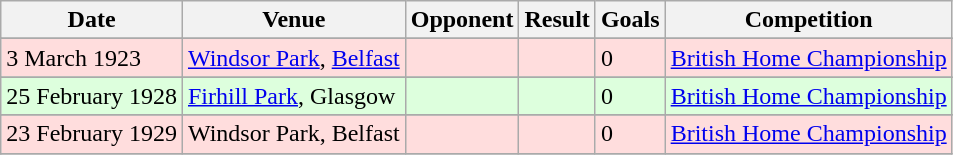<table class="wikitable">
<tr>
<th>Date</th>
<th>Venue</th>
<th>Opponent</th>
<th>Result</th>
<th>Goals</th>
<th>Competition</th>
</tr>
<tr>
</tr>
<tr style="background:#ffdddd;">
<td>3 March 1923</td>
<td><a href='#'>Windsor Park</a>, <a href='#'>Belfast</a></td>
<td></td>
<td></td>
<td>0</td>
<td><a href='#'>British Home Championship</a></td>
</tr>
<tr>
</tr>
<tr style="background:#ddffdd;">
<td>25 February 1928</td>
<td><a href='#'>Firhill Park</a>, Glasgow</td>
<td></td>
<td></td>
<td>0</td>
<td><a href='#'>British Home Championship</a></td>
</tr>
<tr>
</tr>
<tr style="background:#ffdddd;">
<td>23 February 1929</td>
<td>Windsor Park, Belfast</td>
<td></td>
<td></td>
<td>0</td>
<td><a href='#'>British Home Championship</a></td>
</tr>
<tr>
</tr>
</table>
